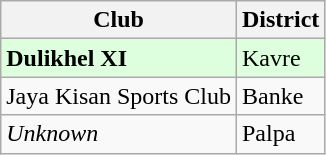<table class="wikitable" border="1">
<tr>
<th>Club</th>
<th>District</th>
</tr>
<tr bgcolor=#dfd>
<td><strong>Dulikhel XI</strong></td>
<td>Kavre</td>
</tr>
<tr>
<td>Jaya Kisan Sports Club</td>
<td>Banke</td>
</tr>
<tr>
<td><em>Unknown</em></td>
<td>Palpa</td>
</tr>
</table>
